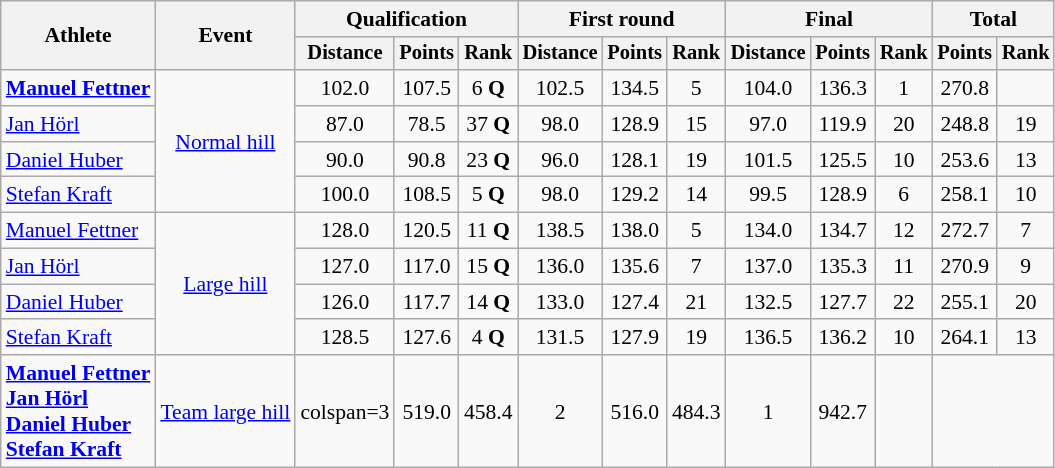<table class=wikitable style="font-size:90%; text-align:center">
<tr>
<th rowspan=2>Athlete</th>
<th rowspan=2>Event</th>
<th colspan=3>Qualification</th>
<th colspan=3>First round</th>
<th colspan=3>Final</th>
<th colspan=2>Total</th>
</tr>
<tr style="font-size:95%">
<th>Distance</th>
<th>Points</th>
<th>Rank</th>
<th>Distance</th>
<th>Points</th>
<th>Rank</th>
<th>Distance</th>
<th>Points</th>
<th>Rank</th>
<th>Points</th>
<th>Rank</th>
</tr>
<tr>
<td align=left><strong><a href='#'>Manuel Fettner</a></strong></td>
<td rowspan=4><a href='#'>Normal hill</a></td>
<td>102.0</td>
<td>107.5</td>
<td>6 <strong>Q</strong></td>
<td>102.5</td>
<td>134.5</td>
<td>5</td>
<td>104.0</td>
<td>136.3</td>
<td>1</td>
<td>270.8</td>
<td></td>
</tr>
<tr>
<td align=left><a href='#'>Jan Hörl</a></td>
<td>87.0</td>
<td>78.5</td>
<td>37 <strong>Q</strong></td>
<td>98.0</td>
<td>128.9</td>
<td>15</td>
<td>97.0</td>
<td>119.9</td>
<td>20</td>
<td>248.8</td>
<td>19</td>
</tr>
<tr>
<td align=left><a href='#'>Daniel Huber</a></td>
<td>90.0</td>
<td>90.8</td>
<td>23 <strong>Q</strong></td>
<td>96.0</td>
<td>128.1</td>
<td>19</td>
<td>101.5</td>
<td>125.5</td>
<td>10</td>
<td>253.6</td>
<td>13</td>
</tr>
<tr>
<td align=left><a href='#'>Stefan Kraft</a></td>
<td>100.0</td>
<td>108.5</td>
<td>5 <strong>Q</strong></td>
<td>98.0</td>
<td>129.2</td>
<td>14</td>
<td>99.5</td>
<td>128.9</td>
<td>6</td>
<td>258.1</td>
<td>10</td>
</tr>
<tr>
<td align=left><a href='#'>Manuel Fettner</a></td>
<td rowspan=4><a href='#'>Large hill</a></td>
<td>128.0</td>
<td>120.5</td>
<td>11 <strong>Q</strong></td>
<td>138.5</td>
<td>138.0</td>
<td>5</td>
<td>134.0</td>
<td>134.7</td>
<td>12</td>
<td>272.7</td>
<td>7</td>
</tr>
<tr>
<td align=left><a href='#'>Jan Hörl</a></td>
<td>127.0</td>
<td>117.0</td>
<td>15 <strong>Q</strong></td>
<td>136.0</td>
<td>135.6</td>
<td>7</td>
<td>137.0</td>
<td>135.3</td>
<td>11</td>
<td>270.9</td>
<td>9</td>
</tr>
<tr>
<td align=left><a href='#'>Daniel Huber</a></td>
<td>126.0</td>
<td>117.7</td>
<td>14 <strong>Q</strong></td>
<td>133.0</td>
<td>127.4</td>
<td>21</td>
<td>132.5</td>
<td>127.7</td>
<td>22</td>
<td>255.1</td>
<td>20</td>
</tr>
<tr>
<td align=left><a href='#'>Stefan Kraft</a></td>
<td>128.5</td>
<td>127.6</td>
<td>4 <strong>Q</strong></td>
<td>131.5</td>
<td>127.9</td>
<td>19</td>
<td>136.5</td>
<td>136.2</td>
<td>10</td>
<td>264.1</td>
<td>13</td>
</tr>
<tr>
<td align=left><strong><a href='#'>Manuel Fettner</a><br><a href='#'>Jan Hörl</a><br><a href='#'>Daniel Huber</a><br><a href='#'>Stefan Kraft</a></strong></td>
<td align=left><a href='#'>Team large hill</a></td>
<td>colspan=3 </td>
<td>519.0</td>
<td>458.4</td>
<td>2</td>
<td>516.0</td>
<td>484.3</td>
<td>1</td>
<td>942.7</td>
<td></td>
</tr>
</table>
